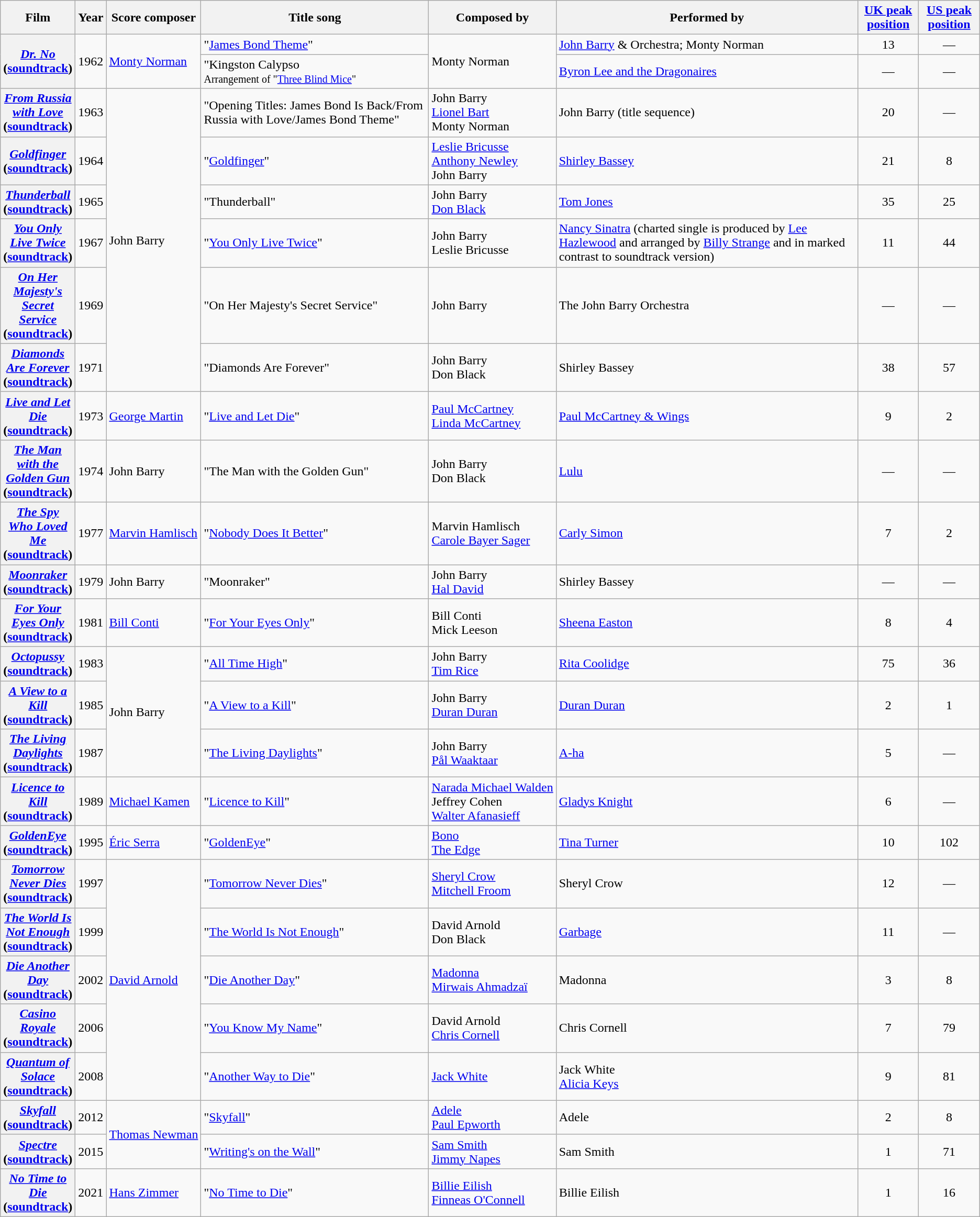<table class="wikitable sortable plainrowheaders">
<tr>
<th scope="col">Film</th>
<th scope="col">Year</th>
<th scope="col">Score composer</th>
<th scope="col" style="width:25em;">Title song</th>
<th scope="col">Composed by</th>
<th scope="col" style="width:35em;">Performed by</th>
<th scope="col" style="width:5em;"><a href='#'>UK peak<br>position</a></th>
<th scope="col" style="width:5em;"><a href='#'>US peak<br>position</a></th>
</tr>
<tr>
<th scope="row" rowspan=2><em><a href='#'>Dr. No</a></em><br>(<a href='#'>soundtrack</a>)</th>
<td rowspan=2>1962</td>
<td rowspan=2><a href='#'>Monty Norman</a></td>
<td>"<a href='#'>James Bond Theme</a>"</td>
<td rowspan=2>Monty Norman</td>
<td><a href='#'>John Barry</a> & Orchestra; Monty Norman</td>
<td style="text-align:center;">13</td>
<td style="text-align:center;">—</td>
</tr>
<tr>
<td>"Kingston Calypso<br><small>Arrangement of "<a href='#'>Three Blind Mice</a>"</small></td>
<td><a href='#'>Byron Lee and the Dragonaires</a></td>
<td style="text-align:center;">—</td>
<td style="text-align:center;">—</td>
</tr>
<tr>
<th scope="row"><em><a href='#'>From Russia with Love</a></em><br>(<a href='#'>soundtrack</a>)</th>
<td>1963</td>
<td rowspan="6">John Barry</td>
<td>"Opening Titles: James Bond Is Back/From Russia with Love/James Bond Theme"</td>
<td>John Barry<br><a href='#'>Lionel Bart</a><br>Monty Norman</td>
<td>John Barry (title sequence)</td>
<td style="text-align:center;">20</td>
<td style="text-align:center;">—</td>
</tr>
<tr>
<th scope="row"><em><a href='#'>Goldfinger</a></em><br>(<a href='#'>soundtrack</a>)</th>
<td>1964</td>
<td>"<a href='#'>Goldfinger</a>"</td>
<td><a href='#'>Leslie Bricusse</a><br><a href='#'>Anthony Newley</a><br>John Barry</td>
<td><a href='#'>Shirley Bassey</a></td>
<td style="text-align:center;">21</td>
<td style="text-align:center;">8</td>
</tr>
<tr>
<th scope="row"><em><a href='#'>Thunderball</a></em><br>(<a href='#'>soundtrack</a>)</th>
<td>1965</td>
<td>"Thunderball"</td>
<td>John Barry<br><a href='#'>Don Black</a></td>
<td><a href='#'>Tom Jones</a></td>
<td style="text-align:center;">35</td>
<td style="text-align:center;">25</td>
</tr>
<tr>
<th scope="row"><em><a href='#'>You Only Live Twice</a></em><br>(<a href='#'>soundtrack</a>)</th>
<td>1967</td>
<td>"<a href='#'>You Only Live Twice</a>"</td>
<td>John Barry<br>Leslie Bricusse</td>
<td><a href='#'>Nancy Sinatra</a> (charted single is produced by <a href='#'>Lee Hazlewood</a> and arranged by <a href='#'>Billy Strange</a> and in marked contrast to soundtrack version)</td>
<td style="text-align:center;">11</td>
<td style="text-align:center;">44</td>
</tr>
<tr>
<th scope="row"><em><a href='#'>On Her Majesty's Secret Service</a></em><br>(<a href='#'>soundtrack</a>)</th>
<td>1969</td>
<td>"On Her Majesty's Secret Service"</td>
<td>John Barry</td>
<td>The John Barry Orchestra</td>
<td style="text-align:center;">—</td>
<td style="text-align:center;">—</td>
</tr>
<tr>
<th scope="row"><em><a href='#'>Diamonds Are Forever</a></em><br>(<a href='#'>soundtrack</a>)</th>
<td>1971</td>
<td>"Diamonds Are Forever"</td>
<td>John Barry<br>Don Black</td>
<td>Shirley Bassey</td>
<td style="text-align:center;">38</td>
<td style="text-align:center;">57</td>
</tr>
<tr>
<th scope="row"><em><a href='#'>Live and Let Die</a></em><br>(<a href='#'>soundtrack</a>)</th>
<td>1973</td>
<td><a href='#'>George Martin</a></td>
<td>"<a href='#'>Live and Let Die</a>"</td>
<td><a href='#'>Paul McCartney</a><br><a href='#'>Linda McCartney</a></td>
<td><a href='#'>Paul McCartney & Wings</a></td>
<td style="text-align:center;">9</td>
<td style="text-align:center;">2</td>
</tr>
<tr>
<th scope="row"><em><a href='#'>The Man with the Golden Gun</a></em><br>(<a href='#'>soundtrack</a>)</th>
<td>1974</td>
<td>John Barry</td>
<td>"The Man with the Golden Gun"</td>
<td>John Barry<br>Don Black</td>
<td><a href='#'>Lulu</a></td>
<td style="text-align:center;">—</td>
<td style="text-align:center;">—</td>
</tr>
<tr>
<th scope="row"><em><a href='#'>The Spy Who Loved Me</a></em><br>(<a href='#'>soundtrack</a>)</th>
<td>1977</td>
<td><a href='#'>Marvin Hamlisch</a></td>
<td>"<a href='#'>Nobody Does It Better</a>"</td>
<td>Marvin Hamlisch<br><a href='#'>Carole Bayer Sager</a></td>
<td><a href='#'>Carly Simon</a></td>
<td style="text-align:center;">7</td>
<td style="text-align:center;">2</td>
</tr>
<tr>
<th scope="row"><em><a href='#'>Moonraker</a></em><br>(<a href='#'>soundtrack</a>)</th>
<td>1979</td>
<td>John Barry</td>
<td>"Moonraker"</td>
<td>John Barry<br><a href='#'>Hal David</a></td>
<td>Shirley Bassey</td>
<td style="text-align:center;">—</td>
<td style="text-align:center;">—</td>
</tr>
<tr>
<th scope="row"><em><a href='#'>For Your Eyes Only</a></em><br>(<a href='#'>soundtrack</a>)</th>
<td>1981</td>
<td><a href='#'>Bill Conti</a></td>
<td>"<a href='#'>For Your Eyes Only</a>"</td>
<td>Bill Conti<br>Mick Leeson</td>
<td><a href='#'>Sheena Easton</a></td>
<td style="text-align:center;">8</td>
<td style="text-align:center;">4</td>
</tr>
<tr>
<th scope="row"><em><a href='#'>Octopussy</a></em><br>(<a href='#'>soundtrack</a>)</th>
<td>1983</td>
<td rowspan="3">John Barry</td>
<td>"<a href='#'>All Time High</a>"</td>
<td>John Barry<br><a href='#'>Tim Rice</a></td>
<td><a href='#'>Rita Coolidge</a></td>
<td style="text-align:center;">75</td>
<td style="text-align:center;">36</td>
</tr>
<tr>
<th scope="row"><em><a href='#'>A View to a Kill</a></em><br>(<a href='#'>soundtrack</a>)</th>
<td>1985</td>
<td>"<a href='#'>A View to a Kill</a>"</td>
<td>John Barry<br><a href='#'>Duran Duran</a></td>
<td><a href='#'>Duran Duran</a></td>
<td style="text-align:center;">2</td>
<td style="text-align:center;">1</td>
</tr>
<tr>
<th scope="row"><em><a href='#'>The Living Daylights</a></em><br>(<a href='#'>soundtrack</a>)</th>
<td>1987</td>
<td>"<a href='#'>The Living Daylights</a>"</td>
<td>John Barry<br><a href='#'>Pål Waaktaar</a></td>
<td><a href='#'>A-ha</a></td>
<td style="text-align:center;">5</td>
<td style="text-align:center;">—</td>
</tr>
<tr>
<th scope="row"><em><a href='#'>Licence to Kill</a></em><br>(<a href='#'>soundtrack</a>)</th>
<td>1989</td>
<td><a href='#'>Michael Kamen</a></td>
<td>"<a href='#'>Licence to Kill</a>"</td>
<td style="white-space:nowrap;"><a href='#'>Narada Michael Walden</a><br>Jeffrey Cohen<br><a href='#'>Walter Afanasieff</a></td>
<td><a href='#'>Gladys Knight</a></td>
<td style="text-align:center;">6</td>
<td style="text-align:center;">—</td>
</tr>
<tr>
<th scope="row"><em><a href='#'>GoldenEye</a></em><br>(<a href='#'>soundtrack</a>)</th>
<td>1995</td>
<td><a href='#'>Éric Serra</a></td>
<td>"<a href='#'>GoldenEye</a>"</td>
<td><a href='#'>Bono</a><br><a href='#'>The Edge</a></td>
<td><a href='#'>Tina Turner</a></td>
<td style="text-align:center;">10</td>
<td style="text-align:center;">102</td>
</tr>
<tr>
<th scope="row"><em><a href='#'>Tomorrow Never Dies</a></em><br>(<a href='#'>soundtrack</a>)</th>
<td>1997</td>
<td rowspan="5"><a href='#'>David Arnold</a></td>
<td>"<a href='#'>Tomorrow Never Dies</a>"</td>
<td><a href='#'>Sheryl Crow</a><br><a href='#'>Mitchell Froom</a></td>
<td>Sheryl Crow</td>
<td style="text-align:center;">12</td>
<td style="text-align:center;">—</td>
</tr>
<tr>
<th scope="row"><em><a href='#'>The World Is Not Enough</a></em><br>(<a href='#'>soundtrack</a>)</th>
<td>1999</td>
<td>"<a href='#'>The World Is Not Enough</a>"</td>
<td>David Arnold<br>Don Black</td>
<td><a href='#'>Garbage</a></td>
<td style="text-align:center;">11</td>
<td style="text-align:center;">—</td>
</tr>
<tr>
<th scope="row"><em><a href='#'>Die Another Day</a></em><br>(<a href='#'>soundtrack</a>)</th>
<td>2002</td>
<td>"<a href='#'>Die Another Day</a>"</td>
<td><a href='#'>Madonna</a><br><a href='#'>Mirwais Ahmadzaï</a></td>
<td>Madonna</td>
<td style="text-align:center;">3</td>
<td style="text-align:center;">8</td>
</tr>
<tr>
<th scope="row"><em><a href='#'>Casino Royale</a></em><br>(<a href='#'>soundtrack</a>)</th>
<td>2006</td>
<td>"<a href='#'>You Know My Name</a>"</td>
<td>David Arnold<br><a href='#'>Chris Cornell</a></td>
<td>Chris Cornell</td>
<td style="text-align:center;">7</td>
<td style="text-align:center;">79</td>
</tr>
<tr>
<th scope="row"><em><a href='#'>Quantum of Solace</a></em><br>(<a href='#'>soundtrack</a>)</th>
<td>2008</td>
<td>"<a href='#'>Another Way to Die</a>"</td>
<td><a href='#'>Jack White</a></td>
<td>Jack White<br><a href='#'>Alicia Keys</a></td>
<td style="text-align:center;">9</td>
<td style="text-align:center;">81</td>
</tr>
<tr>
<th scope="row"><em><a href='#'>Skyfall</a></em><br>(<a href='#'>soundtrack</a>)</th>
<td>2012</td>
<td rowspan="2" style="white-space:nowrap;"><a href='#'>Thomas Newman</a></td>
<td>"<a href='#'>Skyfall</a>"</td>
<td><a href='#'>Adele</a><br><a href='#'>Paul Epworth</a></td>
<td>Adele</td>
<td style="text-align:center;">2</td>
<td style="text-align:center;">8</td>
</tr>
<tr>
<th scope="row"><em><a href='#'>Spectre</a></em><br>(<a href='#'>soundtrack</a>)</th>
<td>2015</td>
<td>"<a href='#'>Writing's on the Wall</a>"<br></td>
<td><a href='#'>Sam Smith</a><br><a href='#'>Jimmy Napes</a></td>
<td>Sam Smith</td>
<td style="text-align:center;">1</td>
<td style="text-align:center;">71</td>
</tr>
<tr>
<th scope="row"><em><a href='#'>No Time to Die</a></em><br>(<a href='#'>soundtrack</a>)</th>
<td>2021</td>
<td><a href='#'>Hans Zimmer</a></td>
<td>"<a href='#'>No Time to Die</a>"</td>
<td><a href='#'>Billie Eilish</a><br><a href='#'>Finneas O'Connell</a></td>
<td>Billie Eilish</td>
<td style="text-align:center;">1</td>
<td style="text-align:center;">16</td>
</tr>
</table>
